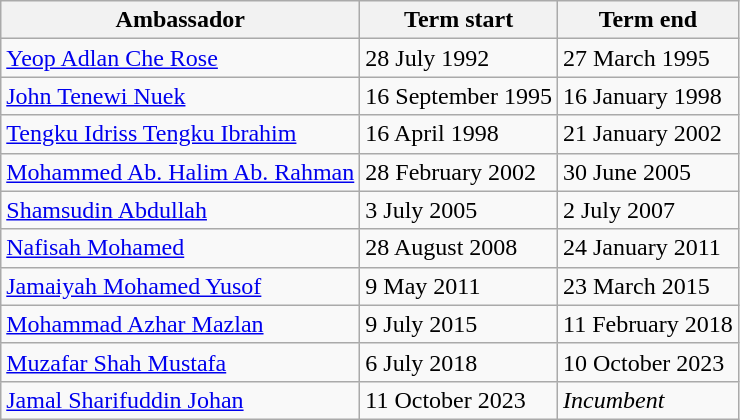<table class=wikitable>
<tr>
<th>Ambassador</th>
<th>Term start</th>
<th>Term end</th>
</tr>
<tr>
<td><a href='#'>Yeop Adlan Che Rose</a></td>
<td>28 July 1992</td>
<td>27 March 1995</td>
</tr>
<tr>
<td><a href='#'>John Tenewi Nuek</a></td>
<td>16 September 1995</td>
<td>16 January 1998</td>
</tr>
<tr>
<td><a href='#'>Tengku Idriss Tengku Ibrahim</a></td>
<td>16 April 1998</td>
<td>21 January 2002</td>
</tr>
<tr>
<td><a href='#'>Mohammed Ab. Halim Ab. Rahman</a></td>
<td>28 February 2002</td>
<td>30 June 2005</td>
</tr>
<tr>
<td><a href='#'>Shamsudin Abdullah</a></td>
<td>3 July 2005</td>
<td>2 July 2007</td>
</tr>
<tr>
<td><a href='#'>Nafisah Mohamed</a></td>
<td>28 August 2008</td>
<td>24 January 2011</td>
</tr>
<tr>
<td><a href='#'>Jamaiyah Mohamed Yusof</a></td>
<td>9 May 2011</td>
<td>23 March 2015</td>
</tr>
<tr>
<td><a href='#'>Mohammad Azhar Mazlan</a></td>
<td>9 July 2015</td>
<td>11 February 2018</td>
</tr>
<tr>
<td><a href='#'>Muzafar Shah Mustafa</a></td>
<td>6 July 2018</td>
<td>10 October 2023</td>
</tr>
<tr>
<td><a href='#'>Jamal Sharifuddin Johan</a></td>
<td>11 October 2023</td>
<td><em>Incumbent</em></td>
</tr>
</table>
